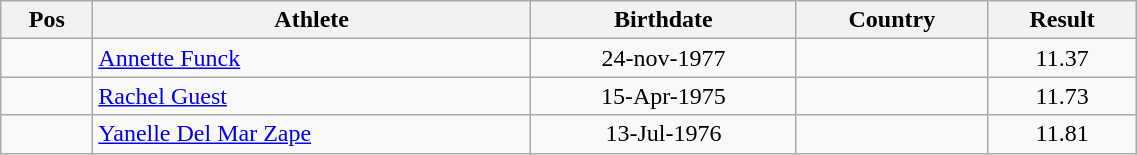<table class="wikitable"  style="text-align:center; width:60%;">
<tr>
<th>Pos</th>
<th>Athlete</th>
<th>Birthdate</th>
<th>Country</th>
<th>Result</th>
</tr>
<tr>
<td align=center></td>
<td align=left><a href='#'>Annette Funck</a></td>
<td>24-nov-1977</td>
<td align=left></td>
<td>11.37</td>
</tr>
<tr>
<td align=center></td>
<td align=left><a href='#'>Rachel Guest</a></td>
<td>15-Apr-1975</td>
<td align=left></td>
<td>11.73</td>
</tr>
<tr>
<td align=center></td>
<td align=left><a href='#'>Yanelle Del Mar Zape</a></td>
<td>13-Jul-1976</td>
<td align=left></td>
<td>11.81</td>
</tr>
</table>
